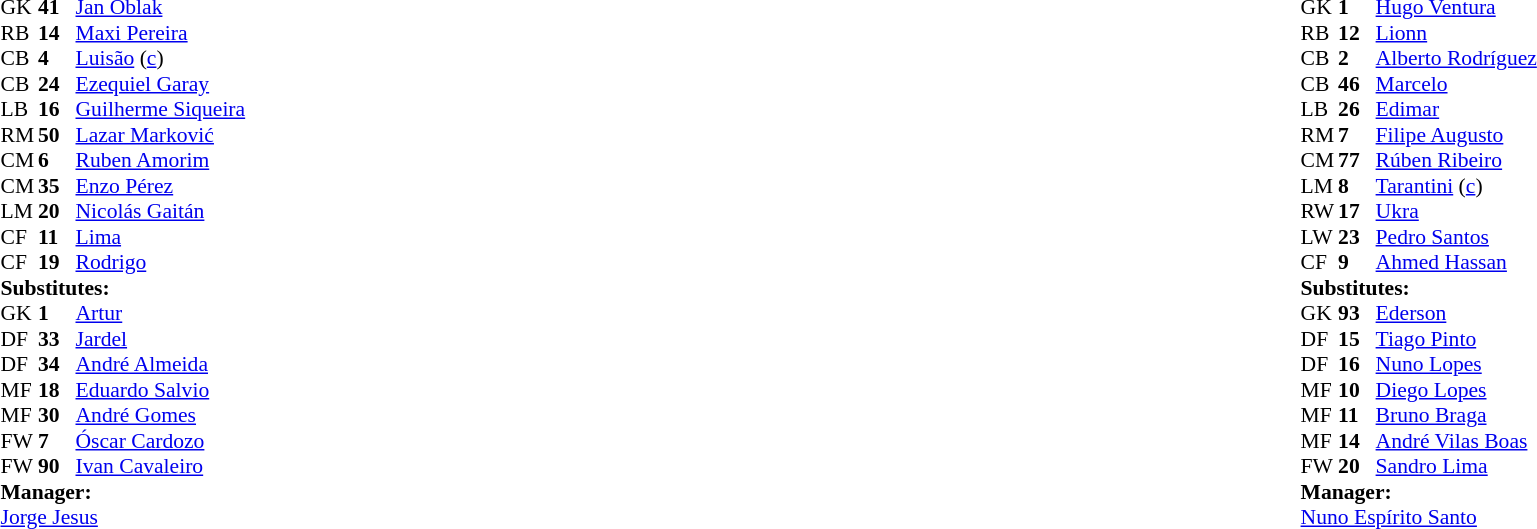<table width="100%">
<tr>
<td valign="top" width="50%"><br><table style="font-size: 90%" cellspacing="0" cellpadding="0">
<tr>
<td colspan="4"></td>
</tr>
<tr>
<th width=25></th>
<th width=25></th>
</tr>
<tr>
<td>GK</td>
<td><strong>41</strong></td>
<td> <a href='#'>Jan Oblak</a></td>
</tr>
<tr>
<td>RB</td>
<td><strong>14</strong></td>
<td> <a href='#'>Maxi Pereira</a></td>
</tr>
<tr>
<td>CB</td>
<td><strong>4</strong></td>
<td> <a href='#'>Luisão</a> (<a href='#'>c</a>)</td>
</tr>
<tr>
<td>CB</td>
<td><strong>24</strong></td>
<td> <a href='#'>Ezequiel Garay</a></td>
</tr>
<tr>
<td>LB</td>
<td><strong>16</strong></td>
<td> <a href='#'>Guilherme Siqueira</a></td>
</tr>
<tr>
<td>RM</td>
<td><strong>50</strong></td>
<td> <a href='#'>Lazar Marković</a></td>
</tr>
<tr>
<td>CM</td>
<td><strong>6</strong></td>
<td> <a href='#'>Ruben Amorim</a></td>
<td></td>
<td></td>
</tr>
<tr>
<td>CM</td>
<td><strong>35</strong></td>
<td> <a href='#'>Enzo Pérez</a></td>
</tr>
<tr>
<td>LM</td>
<td><strong>20</strong></td>
<td> <a href='#'>Nicolás Gaitán</a></td>
<td></td>
<td></td>
</tr>
<tr>
<td>CF</td>
<td><strong>11</strong></td>
<td> <a href='#'>Lima</a></td>
<td></td>
<td></td>
</tr>
<tr>
<td>CF</td>
<td><strong>19</strong></td>
<td> <a href='#'>Rodrigo</a></td>
</tr>
<tr>
<td colspan=3><strong>Substitutes:</strong></td>
</tr>
<tr>
<td>GK</td>
<td><strong>1</strong></td>
<td> <a href='#'>Artur</a></td>
</tr>
<tr>
<td>DF</td>
<td><strong>33</strong></td>
<td> <a href='#'>Jardel</a></td>
</tr>
<tr>
<td>DF</td>
<td><strong>34</strong></td>
<td> <a href='#'>André Almeida</a></td>
<td></td>
<td></td>
</tr>
<tr>
<td>MF</td>
<td><strong>18</strong></td>
<td> <a href='#'>Eduardo Salvio</a></td>
<td></td>
<td></td>
</tr>
<tr>
<td>MF</td>
<td><strong>30</strong></td>
<td> <a href='#'>André Gomes</a></td>
<td></td>
<td></td>
</tr>
<tr>
<td>FW</td>
<td><strong>7</strong></td>
<td> <a href='#'>Óscar Cardozo</a></td>
</tr>
<tr>
<td>FW</td>
<td><strong>90</strong></td>
<td> <a href='#'>Ivan Cavaleiro</a></td>
</tr>
<tr>
<td colspan=3><strong>Manager:</strong></td>
</tr>
<tr>
<td colspan=4> <a href='#'>Jorge Jesus</a></td>
</tr>
</table>
</td>
<td valign="top"></td>
<td valign="top" width="50%"><br><table style="font-size: 90%" cellspacing="0" cellpadding="0" align=center>
<tr>
<td colspan="4"></td>
</tr>
<tr>
<th width=25></th>
<th width=25></th>
</tr>
<tr>
<td>GK</td>
<td><strong>1</strong></td>
<td> <a href='#'>Hugo Ventura</a></td>
</tr>
<tr>
<td>RB</td>
<td><strong>12</strong></td>
<td> <a href='#'>Lionn</a></td>
</tr>
<tr>
<td>CB</td>
<td><strong>2</strong></td>
<td> <a href='#'>Alberto Rodríguez</a></td>
</tr>
<tr>
<td>CB</td>
<td><strong>46</strong></td>
<td> <a href='#'>Marcelo</a></td>
</tr>
<tr>
<td>LB</td>
<td><strong>26</strong></td>
<td> <a href='#'>Edimar</a></td>
</tr>
<tr>
<td>RM</td>
<td><strong>7</strong></td>
<td> <a href='#'>Filipe Augusto</a></td>
</tr>
<tr>
<td>CM</td>
<td><strong>77</strong></td>
<td> <a href='#'>Rúben Ribeiro</a></td>
<td></td>
<td></td>
</tr>
<tr>
<td>LM</td>
<td><strong>8</strong></td>
<td> <a href='#'>Tarantini</a> (<a href='#'>c</a>)</td>
<td></td>
<td></td>
</tr>
<tr>
<td>RW</td>
<td><strong>17</strong></td>
<td> <a href='#'>Ukra</a></td>
</tr>
<tr>
<td>LW</td>
<td><strong>23</strong></td>
<td> <a href='#'>Pedro Santos</a></td>
<td></td>
<td></td>
</tr>
<tr>
<td>CF</td>
<td><strong>9</strong></td>
<td> <a href='#'>Ahmed Hassan</a></td>
<td></td>
<td></td>
</tr>
<tr>
<td colspan=3><strong>Substitutes:</strong></td>
</tr>
<tr>
<td>GK</td>
<td><strong>93</strong></td>
<td> <a href='#'>Ederson</a></td>
</tr>
<tr>
<td>DF</td>
<td><strong>15</strong></td>
<td> <a href='#'>Tiago Pinto</a></td>
</tr>
<tr>
<td>DF</td>
<td><strong>16</strong></td>
<td> <a href='#'>Nuno Lopes</a></td>
</tr>
<tr>
<td>MF</td>
<td><strong>10</strong></td>
<td> <a href='#'>Diego Lopes</a></td>
<td></td>
<td></td>
</tr>
<tr>
<td>MF</td>
<td><strong>11</strong></td>
<td> <a href='#'>Bruno Braga</a></td>
<td></td>
<td></td>
</tr>
<tr>
<td>MF</td>
<td><strong>14</strong></td>
<td> <a href='#'>André Vilas Boas</a></td>
</tr>
<tr>
<td>FW</td>
<td><strong>20</strong></td>
<td> <a href='#'>Sandro Lima</a></td>
<td></td>
<td></td>
</tr>
<tr>
<td colspan=3><strong>Manager:</strong></td>
</tr>
<tr>
<td colspan=4> <a href='#'>Nuno Espírito Santo</a></td>
</tr>
</table>
</td>
</tr>
</table>
